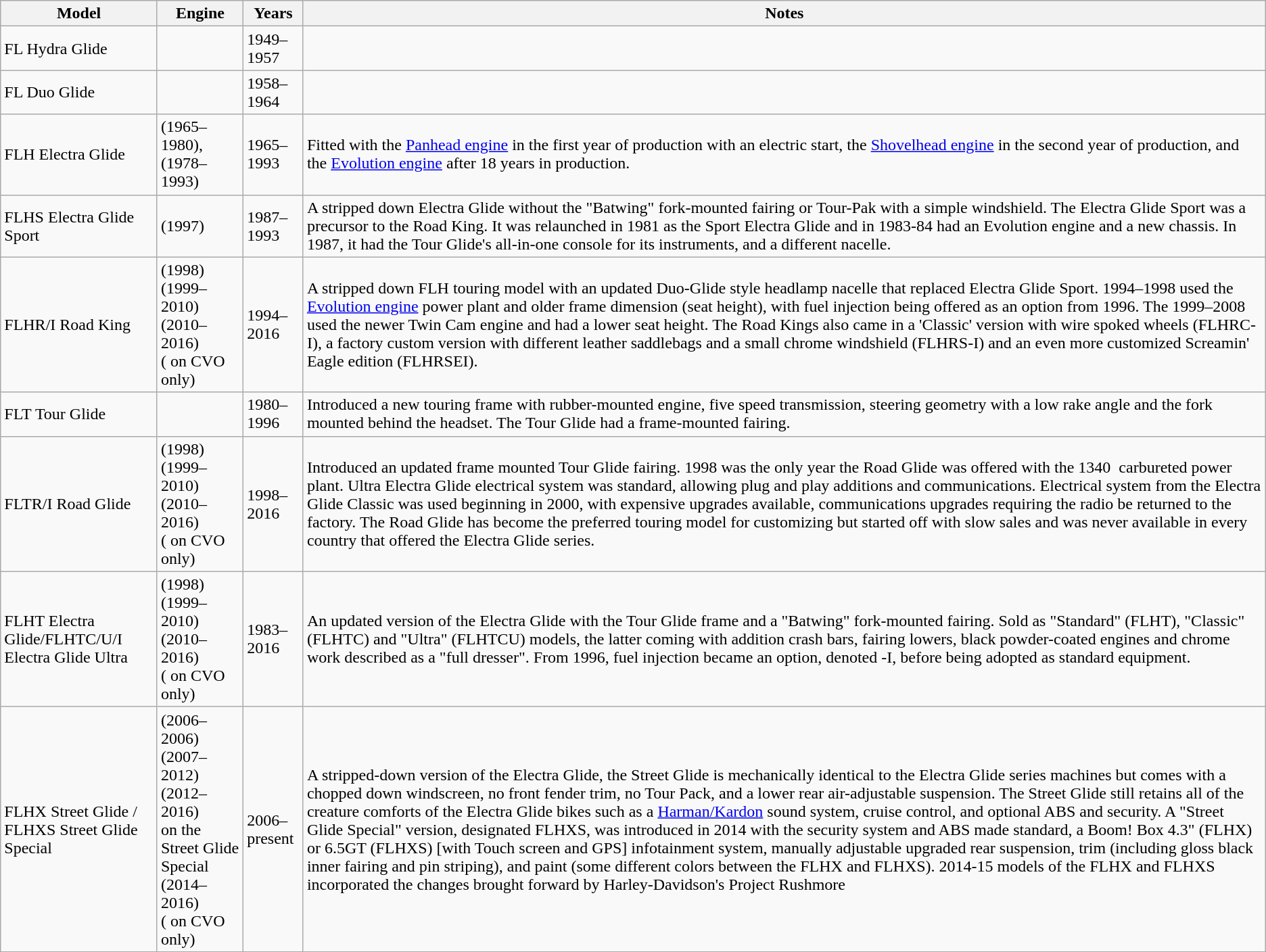<table class="wikitable">
<tr>
<th>Model</th>
<th>Engine</th>
<th>Years</th>
<th>Notes</th>
</tr>
<tr>
<td>FL Hydra Glide</td>
<td></td>
<td>1949–1957</td>
<td></td>
</tr>
<tr>
<td>FL Duo Glide</td>
<td></td>
<td>1958–1964</td>
<td></td>
</tr>
<tr>
<td>FLH Electra Glide</td>
<td> (1965–1980),<br> (1978–1993)</td>
<td>1965–1993</td>
<td>Fitted with the <a href='#'>Panhead engine</a> in the first year of production with an electric start, the <a href='#'>Shovelhead engine</a> in the second year of production, and the <a href='#'>Evolution engine</a> after 18 years in production.</td>
</tr>
<tr>
<td>FLHS Electra Glide Sport</td>
<td> (1997)<br> </td>
<td>1987–1993</td>
<td>A stripped down Electra Glide without the "Batwing" fork-mounted fairing or Tour-Pak with a simple windshield. The Electra Glide Sport was a precursor to the Road King. It was relaunched in 1981 as the Sport Electra Glide and in 1983-84 had an Evolution engine and a new chassis. In 1987, it had the Tour Glide's all-in-one console for its instruments, and a different nacelle.</td>
</tr>
<tr>
<td>FLHR/I Road King</td>
<td> (1998) <br>  (1999–2010) <br>  (2010–2016)  <br>( on CVO only)</td>
<td>1994–2016</td>
<td>A stripped down FLH touring model with an updated Duo-Glide style headlamp nacelle that replaced Electra Glide Sport. 1994–1998 used the  <a href='#'>Evolution engine</a> power plant and older frame dimension (seat height), with fuel injection being offered as an option from 1996. The 1999–2008 used the newer Twin Cam engine and had a lower seat height. The Road Kings also came in a 'Classic' version with wire spoked wheels (FLHRC-I), a factory custom version with different leather saddlebags and a small chrome windshield (FLHRS-I) and an even more customized Screamin' Eagle edition (FLHRSEI).</td>
</tr>
<tr>
<td>FLT Tour Glide</td>
<td></td>
<td>1980–1996</td>
<td>Introduced a new touring frame with rubber-mounted engine, five speed transmission, steering geometry with a low rake angle and the fork mounted behind the headset. The Tour Glide had a frame-mounted fairing.</td>
</tr>
<tr>
<td>FLTR/I Road Glide</td>
<td> (1998) <br>  (1999–2010) <br>  (2010–2016)  <br>( on CVO only)</td>
<td>1998–2016</td>
<td>Introduced an updated frame mounted Tour Glide fairing. 1998 was the only year the Road Glide was offered with the 1340  carbureted power plant.  Ultra Electra Glide electrical system was standard, allowing plug and play additions and communications. Electrical system from the Electra Glide Classic was used beginning in 2000, with expensive upgrades available, communications upgrades requiring the radio be returned to the factory. The Road Glide has become the preferred touring model for customizing but started off with slow sales and was never available in every country that offered the Electra Glide series.</td>
</tr>
<tr>
<td>FLHT Electra Glide/FLHTC/U/I Electra Glide Ultra</td>
<td> (1998) <br>  (1999–2010) <br>  (2010–2016)  <br>( on CVO only)</td>
<td>1983–2016</td>
<td>An updated version of the Electra Glide with the Tour Glide frame and a "Batwing" fork-mounted fairing. Sold as "Standard" (FLHT), "Classic" (FLHTC) and "Ultra" (FLHTCU) models, the latter coming with addition crash bars, fairing lowers, black powder-coated engines and chrome work described as a "full dresser". From 1996, fuel injection became an option, denoted -I, before being adopted as standard equipment.</td>
</tr>
<tr>
<td>FLHX Street Glide / FLHXS Street Glide Special</td>
<td> (2006–2006) <br>  (2007–2012) <br>  (2012–2016) <br> on the Street Glide Special (2014–2016) <br> ( on CVO only)</td>
<td>2006–present</td>
<td>A stripped-down version of the Electra Glide, the Street Glide is mechanically identical to the Electra Glide series machines but comes with a chopped down windscreen, no front fender trim, no Tour Pack, and a lower rear air-adjustable suspension. The Street Glide still retains all of the creature comforts of the Electra Glide bikes such as a <a href='#'>Harman/Kardon</a> sound system, cruise control, and optional ABS and security. A "Street Glide Special" version, designated FLHXS, was introduced in 2014 with the security system and ABS made standard, a Boom! Box 4.3" (FLHX) or 6.5GT (FLHXS) [with Touch screen and GPS] infotainment system, manually adjustable upgraded rear suspension, trim (including gloss black inner fairing and pin striping), and paint (some different colors between the FLHX and FLHXS). 2014-15 models of the FLHX and FLHXS incorporated the changes brought forward by Harley-Davidson's Project Rushmore</td>
</tr>
</table>
